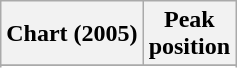<table class="wikitable sortable plainrowheaders" style="text-align:center">
<tr>
<th scope="col">Chart (2005)</th>
<th scope="col">Peak<br>position</th>
</tr>
<tr>
</tr>
<tr>
</tr>
</table>
